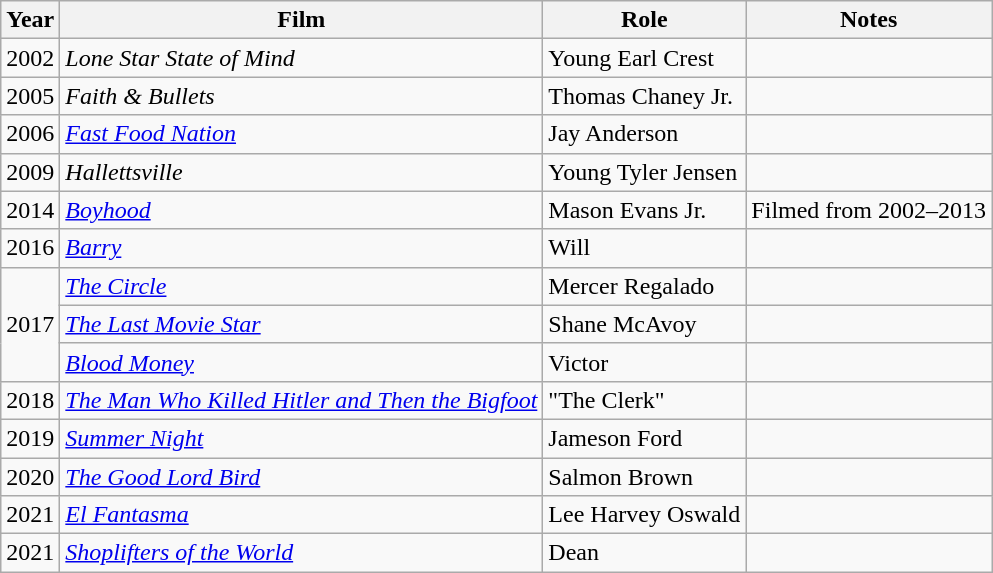<table class="wikitable sortable">
<tr>
<th>Year</th>
<th>Film</th>
<th>Role</th>
<th>Notes</th>
</tr>
<tr>
<td>2002</td>
<td><em>Lone Star State of Mind</em></td>
<td>Young Earl Crest</td>
<td></td>
</tr>
<tr>
<td>2005</td>
<td><em>Faith & Bullets</em></td>
<td>Thomas Chaney Jr.</td>
<td></td>
</tr>
<tr>
<td>2006</td>
<td><em><a href='#'>Fast Food Nation</a></em></td>
<td>Jay Anderson</td>
<td></td>
</tr>
<tr>
<td>2009</td>
<td><em>Hallettsville</em></td>
<td>Young Tyler Jensen</td>
<td></td>
</tr>
<tr>
<td>2014</td>
<td><em><a href='#'>Boyhood</a></em></td>
<td>Mason Evans Jr.</td>
<td>Filmed from 2002–2013</td>
</tr>
<tr>
<td>2016</td>
<td><em><a href='#'>Barry</a></em></td>
<td>Will</td>
<td></td>
</tr>
<tr>
<td rowspan="3">2017</td>
<td><em><a href='#'>The Circle</a></em></td>
<td>Mercer Regalado</td>
<td></td>
</tr>
<tr>
<td><em><a href='#'>The Last Movie Star</a></em></td>
<td>Shane McAvoy</td>
<td></td>
</tr>
<tr>
<td><em><a href='#'>Blood Money</a></em></td>
<td>Victor</td>
<td></td>
</tr>
<tr>
<td>2018</td>
<td><em><a href='#'>The Man Who Killed Hitler and Then the Bigfoot</a></em></td>
<td>"The Clerk"</td>
<td></td>
</tr>
<tr>
<td>2019</td>
<td><em><a href='#'>Summer Night</a></em></td>
<td>Jameson Ford</td>
<td></td>
</tr>
<tr>
<td>2020</td>
<td><em><a href='#'>The Good Lord Bird</a></em></td>
<td>Salmon Brown</td>
<td></td>
</tr>
<tr>
<td>2021</td>
<td><em><a href='#'>El Fantasma</a></em></td>
<td>Lee Harvey Oswald</td>
<td></td>
</tr>
<tr>
<td>2021</td>
<td><em><a href='#'>Shoplifters of the World</a></em></td>
<td>Dean</td>
<td></td>
</tr>
</table>
